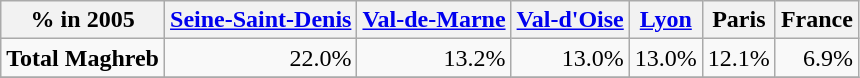<table class="wikitable">
<tr>
<th>% in 2005</th>
<th><a href='#'>Seine-Saint-Denis</a></th>
<th><a href='#'>Val-de-Marne</a></th>
<th><a href='#'>Val-d'Oise</a></th>
<th><a href='#'>Lyon</a></th>
<th>Paris</th>
<th>France</th>
</tr>
<tr>
<td><strong>Total Maghreb</strong></td>
<td align="right">22.0%</td>
<td align="right">13.2%</td>
<td align="right">13.0%</td>
<td align="right">13.0%</td>
<td align="right">12.1%</td>
<td align="right">6.9%</td>
</tr>
<tr>
</tr>
</table>
